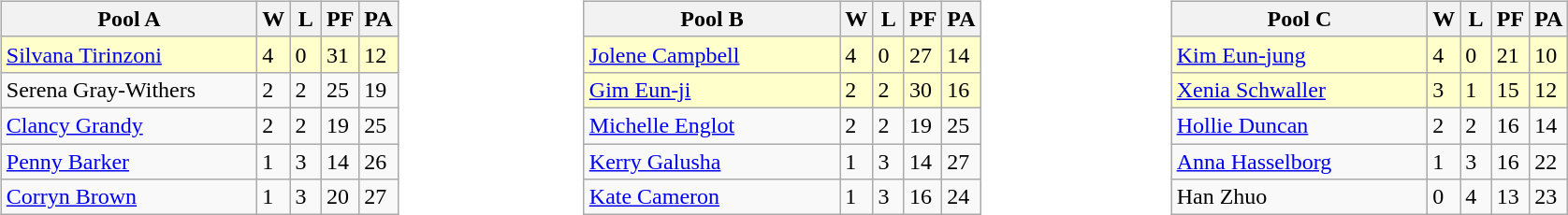<table table>
<tr>
<td valign=top width=10%><br><table class=wikitable>
<tr>
<th width=175>Pool A</th>
<th width=15>W</th>
<th width=15>L</th>
<th width=15>PF</th>
<th width=15>PA</th>
</tr>
<tr bgcolor=#ffffcc>
<td> <a href='#'>Silvana Tirinzoni</a></td>
<td>4</td>
<td>0</td>
<td>31</td>
<td>12</td>
</tr>
<tr>
<td> Serena Gray-Withers</td>
<td>2</td>
<td>2</td>
<td>25</td>
<td>19</td>
</tr>
<tr>
<td> <a href='#'>Clancy Grandy</a></td>
<td>2</td>
<td>2</td>
<td>19</td>
<td>25</td>
</tr>
<tr>
<td> <a href='#'>Penny Barker</a></td>
<td>1</td>
<td>3</td>
<td>14</td>
<td>26</td>
</tr>
<tr>
<td> <a href='#'>Corryn Brown</a></td>
<td>1</td>
<td>3</td>
<td>20</td>
<td>27</td>
</tr>
</table>
</td>
<td valign=top width=10%><br><table class=wikitable>
<tr>
<th width=175>Pool B</th>
<th width=15>W</th>
<th width=15>L</th>
<th width=15>PF</th>
<th width=15>PA</th>
</tr>
<tr bgcolor=#ffffcc>
<td> <a href='#'>Jolene Campbell</a></td>
<td>4</td>
<td>0</td>
<td>27</td>
<td>14</td>
</tr>
<tr bgcolor=#ffffcc>
<td> <a href='#'>Gim Eun-ji</a></td>
<td>2</td>
<td>2</td>
<td>30</td>
<td>16</td>
</tr>
<tr>
<td> <a href='#'>Michelle Englot</a></td>
<td>2</td>
<td>2</td>
<td>19</td>
<td>25</td>
</tr>
<tr>
<td> <a href='#'>Kerry Galusha</a></td>
<td>1</td>
<td>3</td>
<td>14</td>
<td>27</td>
</tr>
<tr>
<td> <a href='#'>Kate Cameron</a></td>
<td>1</td>
<td>3</td>
<td>16</td>
<td>24</td>
</tr>
</table>
</td>
<td valign=top width=10%><br><table class=wikitable>
<tr>
<th width=175>Pool C</th>
<th width=15>W</th>
<th width=15>L</th>
<th width=15>PF</th>
<th width=15>PA</th>
</tr>
<tr bgcolor=#ffffcc>
<td> <a href='#'>Kim Eun-jung</a></td>
<td>4</td>
<td>0</td>
<td>21</td>
<td>10</td>
</tr>
<tr bgcolor=#ffffcc>
<td> <a href='#'>Xenia Schwaller</a></td>
<td>3</td>
<td>1</td>
<td>15</td>
<td>12</td>
</tr>
<tr>
<td> <a href='#'>Hollie Duncan</a></td>
<td>2</td>
<td>2</td>
<td>16</td>
<td>14</td>
</tr>
<tr>
<td> <a href='#'>Anna Hasselborg</a></td>
<td>1</td>
<td>3</td>
<td>16</td>
<td>22</td>
</tr>
<tr>
<td> Han Zhuo</td>
<td>0</td>
<td>4</td>
<td>13</td>
<td>23</td>
</tr>
</table>
</td>
</tr>
</table>
